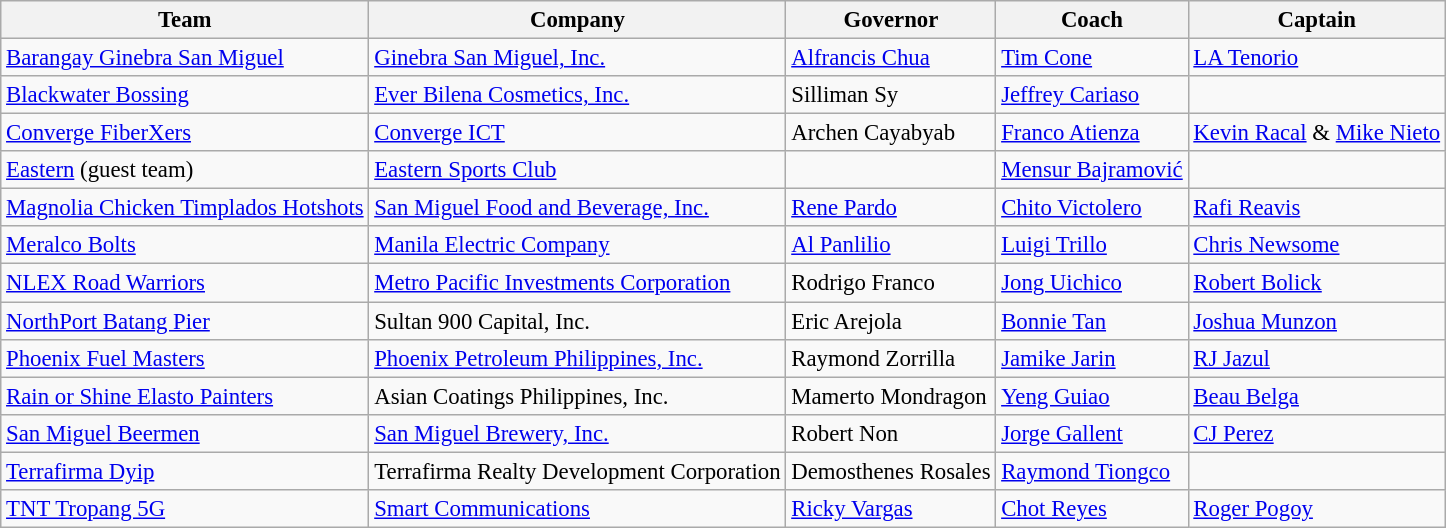<table class="wikitable sortable" style="font-size:95%">
<tr>
<th>Team</th>
<th>Company</th>
<th>Governor</th>
<th>Coach</th>
<th>Captain</th>
</tr>
<tr>
<td><a href='#'>Barangay Ginebra San Miguel</a></td>
<td><a href='#'>Ginebra San Miguel, Inc.</a></td>
<td><a href='#'>Alfrancis Chua</a></td>
<td><a href='#'>Tim Cone</a></td>
<td><a href='#'>LA Tenorio</a></td>
</tr>
<tr>
<td><a href='#'>Blackwater Bossing</a></td>
<td><a href='#'>Ever Bilena Cosmetics, Inc.</a></td>
<td>Silliman Sy</td>
<td><a href='#'>Jeffrey Cariaso</a></td>
<td></td>
</tr>
<tr>
<td><a href='#'>Converge FiberXers</a></td>
<td><a href='#'>Converge ICT</a></td>
<td>Archen Cayabyab</td>
<td><a href='#'>Franco Atienza</a></td>
<td><a href='#'>Kevin Racal</a> & <a href='#'>Mike Nieto</a></td>
</tr>
<tr>
<td><a href='#'>Eastern</a> (guest team)</td>
<td><a href='#'>Eastern Sports Club</a></td>
<td></td>
<td><a href='#'>Mensur Bajramović</a></td>
<td></td>
</tr>
<tr>
<td><a href='#'>Magnolia Chicken Timplados Hotshots</a></td>
<td><a href='#'>San Miguel Food and Beverage, Inc.</a></td>
<td><a href='#'>Rene Pardo</a></td>
<td><a href='#'>Chito Victolero</a></td>
<td><a href='#'>Rafi Reavis</a></td>
</tr>
<tr>
<td><a href='#'>Meralco Bolts</a></td>
<td><a href='#'>Manila Electric Company</a></td>
<td><a href='#'>Al Panlilio</a></td>
<td><a href='#'>Luigi Trillo</a></td>
<td><a href='#'>Chris Newsome</a></td>
</tr>
<tr>
<td><a href='#'>NLEX Road Warriors</a></td>
<td><a href='#'>Metro Pacific Investments Corporation</a></td>
<td>Rodrigo Franco</td>
<td><a href='#'>Jong Uichico</a></td>
<td><a href='#'>Robert Bolick</a></td>
</tr>
<tr>
<td><a href='#'>NorthPort Batang Pier</a></td>
<td>Sultan 900 Capital, Inc.</td>
<td>Eric Arejola</td>
<td><a href='#'>Bonnie Tan</a></td>
<td><a href='#'>Joshua Munzon</a></td>
</tr>
<tr>
<td><a href='#'>Phoenix Fuel Masters</a></td>
<td><a href='#'>Phoenix Petroleum Philippines, Inc.</a></td>
<td>Raymond Zorrilla</td>
<td><a href='#'>Jamike Jarin</a></td>
<td><a href='#'>RJ Jazul</a></td>
</tr>
<tr>
<td><a href='#'>Rain or Shine Elasto Painters</a></td>
<td>Asian Coatings Philippines, Inc.</td>
<td>Mamerto Mondragon</td>
<td><a href='#'>Yeng Guiao</a></td>
<td><a href='#'>Beau Belga</a></td>
</tr>
<tr>
<td><a href='#'>San Miguel Beermen</a></td>
<td><a href='#'>San Miguel Brewery, Inc.</a></td>
<td>Robert Non</td>
<td><a href='#'>Jorge Gallent</a></td>
<td><a href='#'>CJ Perez</a></td>
</tr>
<tr>
<td><a href='#'>Terrafirma Dyip</a></td>
<td>Terrafirma Realty Development Corporation</td>
<td>Demosthenes Rosales</td>
<td><a href='#'>Raymond Tiongco</a></td>
<td></td>
</tr>
<tr>
<td><a href='#'>TNT Tropang 5G</a></td>
<td><a href='#'>Smart Communications</a></td>
<td><a href='#'>Ricky Vargas</a></td>
<td><a href='#'>Chot Reyes</a></td>
<td><a href='#'>Roger Pogoy</a></td>
</tr>
</table>
